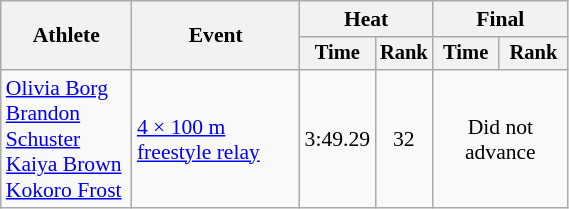<table class="wikitable" style="text-align:center; font-size:90%; width:30%;">
<tr>
<th rowspan="2">Athlete</th>
<th rowspan="2">Event</th>
<th colspan="2">Heat</th>
<th colspan="2">Final</th>
</tr>
<tr style="font-size:95%">
<th>Time</th>
<th>Rank</th>
<th>Time</th>
<th>Rank</th>
</tr>
<tr>
<td align=left><a href='#'>Olivia Borg</a><br><a href='#'>Brandon Schuster</a> <br><a href='#'>Kaiya Brown</a> <br><a href='#'>Kokoro Frost</a></td>
<td align=left><a href='#'>4 × 100 m freestyle relay</a></td>
<td>3:49.29</td>
<td>32</td>
<td colspan=2>Did not advance</td>
</tr>
</table>
